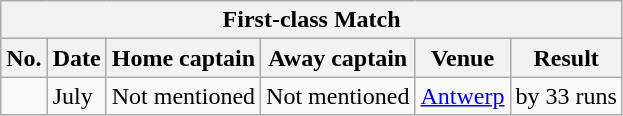<table class="wikitable">
<tr>
<th colspan="9">First-class Match</th>
</tr>
<tr>
<th>No.</th>
<th>Date</th>
<th>Home captain</th>
<th>Away captain</th>
<th>Venue</th>
<th>Result</th>
</tr>
<tr>
<td></td>
<td>July</td>
<td>Not mentioned</td>
<td>Not mentioned</td>
<td><a href='#'>Antwerp</a></td>
<td> by 33 runs</td>
</tr>
</table>
